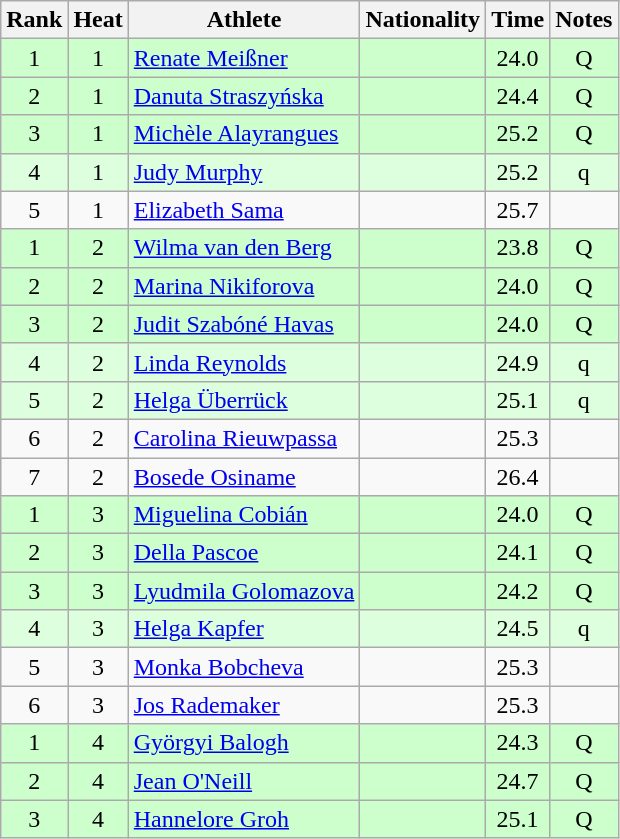<table class="wikitable sortable" style="text-align:center">
<tr>
<th>Rank</th>
<th>Heat</th>
<th>Athlete</th>
<th>Nationality</th>
<th>Time</th>
<th>Notes</th>
</tr>
<tr bgcolor=ccffcc>
<td>1</td>
<td>1</td>
<td align=left><a href='#'>Renate Meißner</a></td>
<td align=left></td>
<td>24.0</td>
<td>Q</td>
</tr>
<tr bgcolor=ccffcc>
<td>2</td>
<td>1</td>
<td align=left><a href='#'>Danuta Straszyńska</a></td>
<td align=left></td>
<td>24.4</td>
<td>Q</td>
</tr>
<tr bgcolor=ccffcc>
<td>3</td>
<td>1</td>
<td align=left><a href='#'>Michèle Alayrangues</a></td>
<td align=left></td>
<td>25.2</td>
<td>Q</td>
</tr>
<tr bgcolor=ddffdd>
<td>4</td>
<td>1</td>
<td align=left><a href='#'>Judy Murphy</a></td>
<td align=left></td>
<td>25.2</td>
<td>q</td>
</tr>
<tr>
<td>5</td>
<td>1</td>
<td align=left><a href='#'>Elizabeth Sama</a></td>
<td align=left></td>
<td>25.7</td>
<td></td>
</tr>
<tr bgcolor=ccffcc>
<td>1</td>
<td>2</td>
<td align=left><a href='#'>Wilma van den Berg</a></td>
<td align=left></td>
<td>23.8</td>
<td>Q</td>
</tr>
<tr bgcolor=ccffcc>
<td>2</td>
<td>2</td>
<td align=left><a href='#'>Marina Nikiforova</a></td>
<td align=left></td>
<td>24.0</td>
<td>Q</td>
</tr>
<tr bgcolor=ccffcc>
<td>3</td>
<td>2</td>
<td align=left><a href='#'>Judit Szabóné Havas</a></td>
<td align=left></td>
<td>24.0</td>
<td>Q</td>
</tr>
<tr bgcolor=ddffdd>
<td>4</td>
<td>2</td>
<td align=left><a href='#'>Linda Reynolds</a></td>
<td align=left></td>
<td>24.9</td>
<td>q</td>
</tr>
<tr bgcolor=ddffdd>
<td>5</td>
<td>2</td>
<td align=left><a href='#'>Helga Überrück</a></td>
<td align=left></td>
<td>25.1</td>
<td>q</td>
</tr>
<tr>
<td>6</td>
<td>2</td>
<td align=left><a href='#'>Carolina Rieuwpassa</a></td>
<td align=left></td>
<td>25.3</td>
<td></td>
</tr>
<tr>
<td>7</td>
<td>2</td>
<td align=left><a href='#'>Bosede Osiname</a></td>
<td align=left></td>
<td>26.4</td>
<td></td>
</tr>
<tr bgcolor=ccffcc>
<td>1</td>
<td>3</td>
<td align=left><a href='#'>Miguelina Cobián</a></td>
<td align=left></td>
<td>24.0</td>
<td>Q</td>
</tr>
<tr bgcolor=ccffcc>
<td>2</td>
<td>3</td>
<td align=left><a href='#'>Della Pascoe</a></td>
<td align=left></td>
<td>24.1</td>
<td>Q</td>
</tr>
<tr bgcolor=ccffcc>
<td>3</td>
<td>3</td>
<td align=left><a href='#'>Lyudmila Golomazova</a></td>
<td align=left></td>
<td>24.2</td>
<td>Q</td>
</tr>
<tr bgcolor=ddffdd>
<td>4</td>
<td>3</td>
<td align=left><a href='#'>Helga Kapfer</a></td>
<td align=left></td>
<td>24.5</td>
<td>q</td>
</tr>
<tr>
<td>5</td>
<td>3</td>
<td align=left><a href='#'>Monka Bobcheva</a></td>
<td align=left></td>
<td>25.3</td>
<td></td>
</tr>
<tr>
<td>6</td>
<td>3</td>
<td align=left><a href='#'>Jos Rademaker</a></td>
<td align=left></td>
<td>25.3</td>
<td></td>
</tr>
<tr bgcolor=ccffcc>
<td>1</td>
<td>4</td>
<td align=left><a href='#'>Györgyi Balogh</a></td>
<td align=left></td>
<td>24.3</td>
<td>Q</td>
</tr>
<tr bgcolor=ccffcc>
<td>2</td>
<td>4</td>
<td align=left><a href='#'>Jean O'Neill</a></td>
<td align=left></td>
<td>24.7</td>
<td>Q</td>
</tr>
<tr bgcolor=ccffcc>
<td>3</td>
<td>4</td>
<td align=left><a href='#'>Hannelore Groh</a></td>
<td align=left></td>
<td>25.1</td>
<td>Q</td>
</tr>
</table>
